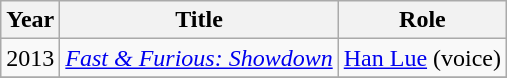<table class="wikitable sortable">
<tr>
<th>Year</th>
<th>Title</th>
<th>Role</th>
</tr>
<tr>
<td>2013</td>
<td><em><a href='#'>Fast & Furious: Showdown</a></em></td>
<td><a href='#'>Han Lue</a> (voice)</td>
</tr>
<tr>
</tr>
</table>
